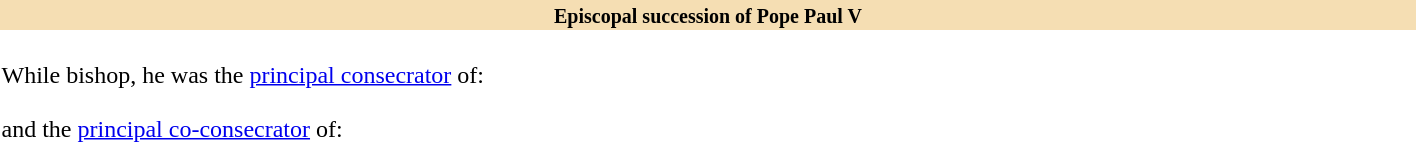<table class="toccolours collapsible collapsed" width=75% align="center">
<tr>
<th style="background:#F5DEB3"><small>Episcopal succession of Pope Paul V</small></th>
</tr>
<tr>
<td><br>While bishop, he was the <a href='#'>principal consecrator</a> of:<br><br>and the <a href='#'>principal co-consecrator</a> of:<br></td>
</tr>
</table>
